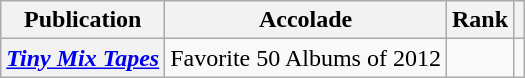<table class="wikitable plainrowheaders">
<tr>
<th scope="col">Publication</th>
<th scope="col">Accolade</th>
<th scope="col">Rank</th>
<th scope="col"></th>
</tr>
<tr>
<th scope="row"><em><a href='#'>Tiny Mix Tapes</a></em></th>
<td>Favorite 50 Albums of 2012</td>
<td></td>
<td></td>
</tr>
</table>
